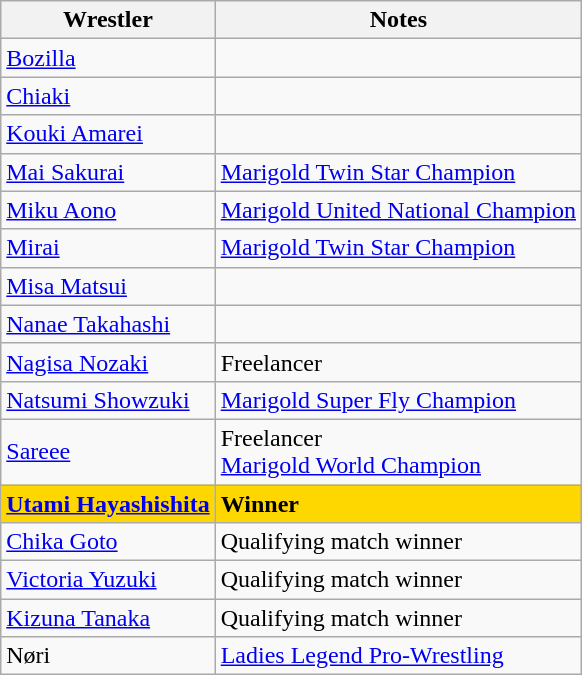<table class="wikitable sortable" align="left-center">
<tr>
<th>Wrestler</th>
<th>Notes</th>
</tr>
<tr>
<td><a href='#'>Bozilla</a></td>
<td></td>
</tr>
<tr>
<td><a href='#'>Chiaki</a></td>
<td></td>
</tr>
<tr>
<td><a href='#'>Kouki Amarei</a></td>
<td></td>
</tr>
<tr>
<td><a href='#'>Mai Sakurai</a></td>
<td><a href='#'>Marigold Twin Star Champion</a></td>
</tr>
<tr>
<td><a href='#'>Miku Aono</a></td>
<td><a href='#'>Marigold United National Champion</a></td>
</tr>
<tr>
<td><a href='#'>Mirai</a></td>
<td><a href='#'>Marigold Twin Star Champion</a></td>
</tr>
<tr>
<td><a href='#'>Misa Matsui</a></td>
<td></td>
</tr>
<tr>
<td><a href='#'>Nanae Takahashi</a></td>
<td></td>
</tr>
<tr>
<td><a href='#'>Nagisa Nozaki</a></td>
<td>Freelancer</td>
</tr>
<tr>
<td><a href='#'>Natsumi Showzuki</a></td>
<td><a href='#'>Marigold Super Fly Champion</a></td>
</tr>
<tr>
<td><a href='#'>Sareee</a></td>
<td>Freelancer<br><a href='#'>Marigold World Champion</a></td>
</tr>
<tr style="background: gold">
<td><strong><a href='#'>Utami Hayashishita</a></strong></td>
<td><strong>Winner</strong></td>
</tr>
<tr>
<td><a href='#'>Chika Goto</a></td>
<td>Qualifying match winner</td>
</tr>
<tr>
<td><a href='#'>Victoria Yuzuki</a></td>
<td>Qualifying match winner</td>
</tr>
<tr>
<td><a href='#'>Kizuna Tanaka</a></td>
<td>Qualifying match winner</td>
</tr>
<tr>
<td>Nøri</td>
<td><a href='#'>Ladies Legend Pro-Wrestling</a></td>
</tr>
</table>
